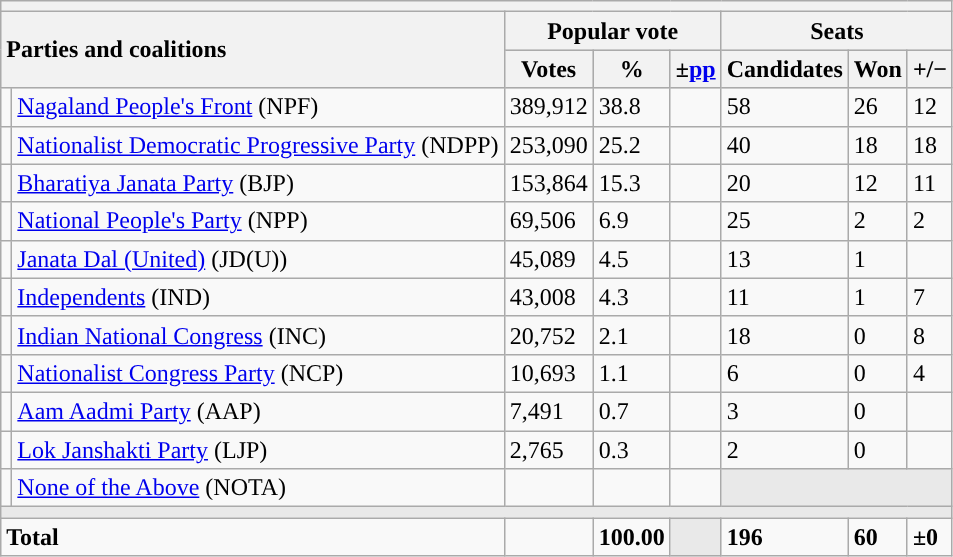<table class="wikitable">
<tr>
<th colspan=8></th>
</tr>
<tr style="background:#e9e9e9; text-align:center;">
<th colspan="2" rowspan="2" style="text-align:left;">Parties and coalitions</th>
<th colspan="3">Popular vote</th>
<th colspan="3">Seats</th>
</tr>
<tr style="background:#ccc; text-align:center;">
<th>Votes</th>
<th><strong>%</strong></th>
<th><strong>±</strong><a href='#'>pp</a></th>
<th>Candidates</th>
<th>Won</th>
<th><strong>+/−</strong></th>
</tr>
<tr>
<td></td>
<td><a href='#'>Nagaland People's Front</a> (NPF)</td>
<td>389,912</td>
<td>38.8</td>
<td></td>
<td>58</td>
<td>26</td>
<td>12</td>
</tr>
<tr>
<td></td>
<td><a href='#'>Nationalist Democratic Progressive Party</a> (NDPP)</td>
<td>253,090</td>
<td>25.2</td>
<td></td>
<td>40</td>
<td>18</td>
<td>18</td>
</tr>
<tr>
<td></td>
<td><a href='#'>Bharatiya Janata Party</a> (BJP)</td>
<td>153,864</td>
<td>15.3</td>
<td></td>
<td>20</td>
<td>12</td>
<td>11</td>
</tr>
<tr>
<td></td>
<td><a href='#'>National People's Party</a> (NPP)</td>
<td>69,506</td>
<td>6.9</td>
<td></td>
<td>25</td>
<td>2</td>
<td>2</td>
</tr>
<tr>
<td></td>
<td><a href='#'>Janata Dal (United)</a> (JD(U))</td>
<td>45,089</td>
<td>4.5</td>
<td></td>
<td>13</td>
<td>1</td>
<td></td>
</tr>
<tr>
<td></td>
<td><a href='#'>Independents</a> (IND)</td>
<td>43,008</td>
<td>4.3</td>
<td></td>
<td>11</td>
<td>1</td>
<td>7</td>
</tr>
<tr>
<td></td>
<td><a href='#'>Indian National Congress</a> (INC)</td>
<td>20,752</td>
<td>2.1</td>
<td></td>
<td>18</td>
<td>0</td>
<td>8</td>
</tr>
<tr>
<td></td>
<td><a href='#'>Nationalist Congress Party</a> (NCP)</td>
<td>10,693</td>
<td>1.1</td>
<td></td>
<td>6</td>
<td>0</td>
<td>4</td>
</tr>
<tr>
<td></td>
<td><a href='#'>Aam Aadmi Party</a> (AAP)</td>
<td>7,491</td>
<td>0.7</td>
<td></td>
<td>3</td>
<td>0</td>
<td></td>
</tr>
<tr>
<td></td>
<td><a href='#'>Lok Janshakti Party</a> (LJP)</td>
<td>2,765</td>
<td>0.3</td>
<td></td>
<td>2</td>
<td>0</td>
<td></td>
</tr>
<tr>
<td></td>
<td><a href='#'>None of the Above</a> (NOTA)</td>
<td></td>
<td></td>
<td></td>
<td colspan="3" style="background:#e9e9e9;"></td>
</tr>
<tr>
<td colspan="8" style="background:#e9e9e9;"></td>
</tr>
<tr style="font-weight:bold;">
<td colspan="2" style="text-align:left;">Total</td>
<td></td>
<td>100.00</td>
<td style="background:#e9e9e9;"></td>
<td>196</td>
<td>60</td>
<td>±0</td>
</tr>
</table>
